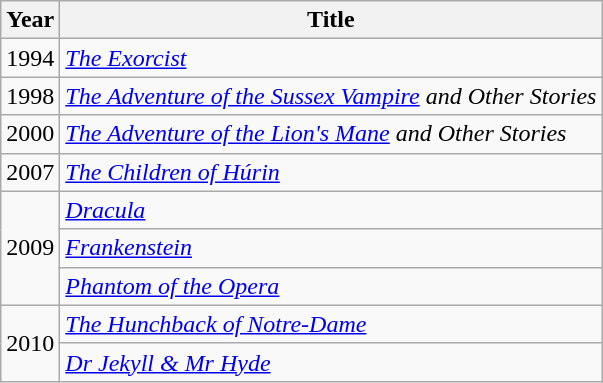<table class="wikitable">
<tr>
<th>Year</th>
<th>Title</th>
</tr>
<tr>
<td>1994</td>
<td><em><a href='#'>The Exorcist</a></em></td>
</tr>
<tr>
<td>1998</td>
<td><em><a href='#'>The Adventure of the Sussex Vampire</a> and Other Stories</em></td>
</tr>
<tr>
<td>2000</td>
<td><em><a href='#'>The Adventure of the Lion's Mane</a> and Other Stories</em></td>
</tr>
<tr>
<td>2007</td>
<td><em><a href='#'>The Children of Húrin</a></em></td>
</tr>
<tr>
<td rowspan="3">2009</td>
<td><em><a href='#'>Dracula</a></em></td>
</tr>
<tr>
<td><em><a href='#'>Frankenstein</a></em></td>
</tr>
<tr>
<td><em><a href='#'>Phantom of the Opera</a></em></td>
</tr>
<tr>
<td rowspan="2">2010</td>
<td><em><a href='#'>The Hunchback of Notre-Dame</a></em></td>
</tr>
<tr>
<td><em><a href='#'>Dr Jekyll & Mr Hyde</a></em></td>
</tr>
</table>
